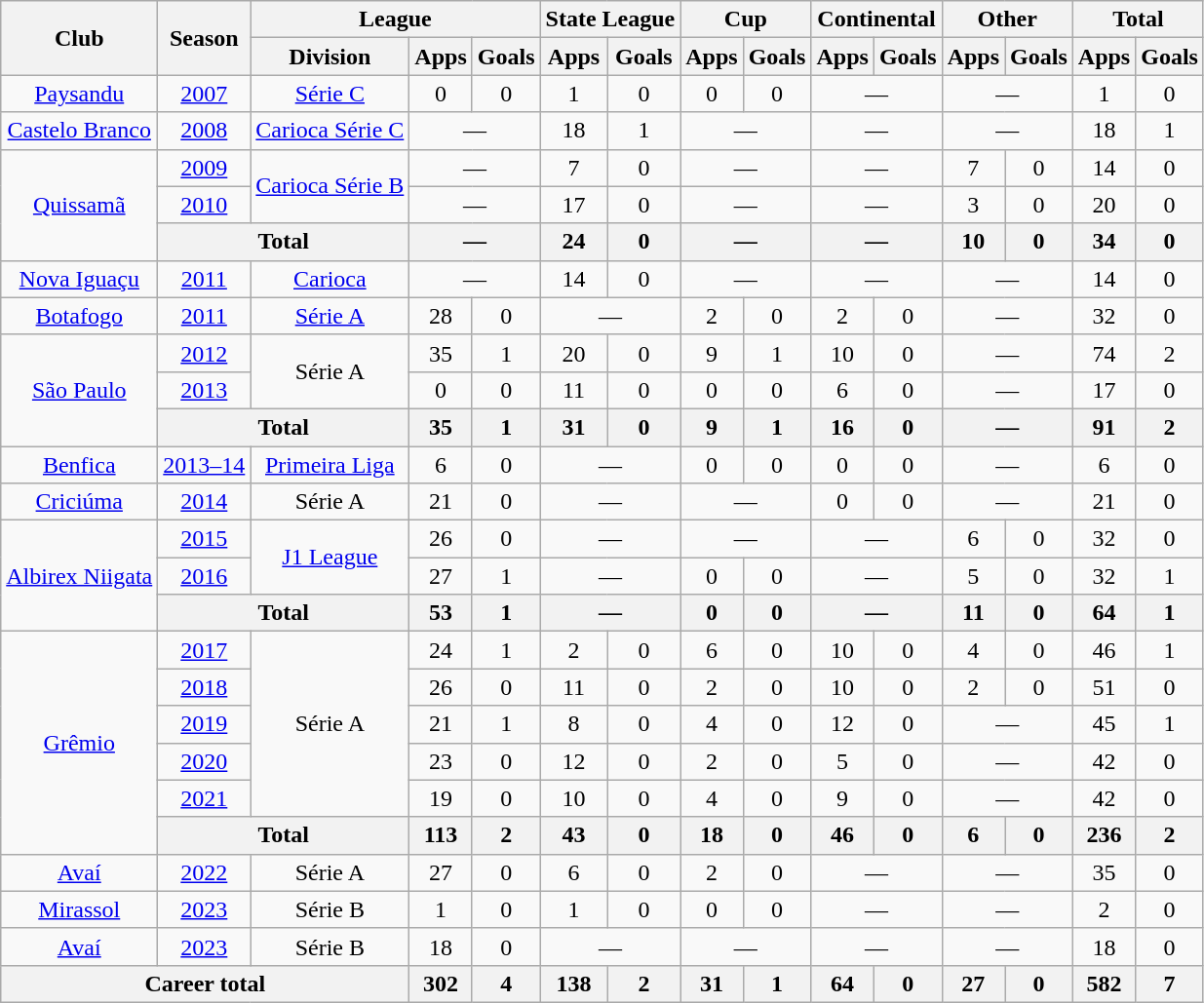<table class="wikitable" style="text-align: center;">
<tr>
<th rowspan="2">Club</th>
<th rowspan="2">Season</th>
<th colspan="3">League</th>
<th colspan="2">State League</th>
<th colspan="2">Cup</th>
<th colspan="2">Continental</th>
<th colspan="2">Other</th>
<th colspan="2">Total</th>
</tr>
<tr>
<th>Division</th>
<th>Apps</th>
<th>Goals</th>
<th>Apps</th>
<th>Goals</th>
<th>Apps</th>
<th>Goals</th>
<th>Apps</th>
<th>Goals</th>
<th>Apps</th>
<th>Goals</th>
<th>Apps</th>
<th>Goals</th>
</tr>
<tr>
<td><a href='#'>Paysandu</a></td>
<td><a href='#'>2007</a></td>
<td><a href='#'>Série C</a></td>
<td>0</td>
<td>0</td>
<td>1</td>
<td>0</td>
<td>0</td>
<td>0</td>
<td colspan="2">—</td>
<td colspan="2">—</td>
<td>1</td>
<td>0</td>
</tr>
<tr>
<td><a href='#'>Castelo Branco</a></td>
<td><a href='#'>2008</a></td>
<td><a href='#'>Carioca Série C</a></td>
<td colspan="2">—</td>
<td>18</td>
<td>1</td>
<td colspan="2">—</td>
<td colspan="2">—</td>
<td colspan="2">—</td>
<td>18</td>
<td>1</td>
</tr>
<tr>
<td rowspan="3"><a href='#'>Quissamã</a></td>
<td><a href='#'>2009</a></td>
<td rowspan="2"><a href='#'>Carioca Série B</a></td>
<td colspan="2">—</td>
<td>7</td>
<td>0</td>
<td colspan="2">—</td>
<td colspan="2">—</td>
<td>7</td>
<td>0</td>
<td>14</td>
<td>0</td>
</tr>
<tr>
<td><a href='#'>2010</a></td>
<td colspan="2">—</td>
<td>17</td>
<td>0</td>
<td colspan="2">—</td>
<td colspan="2">—</td>
<td>3</td>
<td>0</td>
<td>20</td>
<td>0</td>
</tr>
<tr>
<th colspan="2">Total</th>
<th colspan="2">—</th>
<th>24</th>
<th>0</th>
<th colspan="2">—</th>
<th colspan="2">—</th>
<th>10</th>
<th>0</th>
<th>34</th>
<th>0</th>
</tr>
<tr>
<td><a href='#'>Nova Iguaçu</a></td>
<td><a href='#'>2011</a></td>
<td><a href='#'>Carioca</a></td>
<td colspan="2">—</td>
<td>14</td>
<td>0</td>
<td colspan="2">—</td>
<td colspan="2">—</td>
<td colspan="2">—</td>
<td>14</td>
<td>0</td>
</tr>
<tr>
<td><a href='#'>Botafogo</a></td>
<td><a href='#'>2011</a></td>
<td><a href='#'>Série A</a></td>
<td>28</td>
<td>0</td>
<td colspan="2">—</td>
<td>2</td>
<td>0</td>
<td>2</td>
<td>0</td>
<td colspan="2">—</td>
<td>32</td>
<td>0</td>
</tr>
<tr>
<td rowspan="3"><a href='#'>São Paulo</a></td>
<td><a href='#'>2012</a></td>
<td rowspan="2">Série A</td>
<td>35</td>
<td>1</td>
<td>20</td>
<td>0</td>
<td>9</td>
<td>1</td>
<td>10</td>
<td>0</td>
<td colspan="2">—</td>
<td>74</td>
<td>2</td>
</tr>
<tr>
<td><a href='#'>2013</a></td>
<td>0</td>
<td>0</td>
<td>11</td>
<td>0</td>
<td>0</td>
<td>0</td>
<td>6</td>
<td>0</td>
<td colspan="2">—</td>
<td>17</td>
<td>0</td>
</tr>
<tr>
<th colspan="2">Total</th>
<th>35</th>
<th>1</th>
<th>31</th>
<th>0</th>
<th>9</th>
<th>1</th>
<th>16</th>
<th>0</th>
<th colspan="2">—</th>
<th>91</th>
<th>2</th>
</tr>
<tr>
<td><a href='#'>Benfica</a></td>
<td><a href='#'>2013–14</a></td>
<td><a href='#'>Primeira Liga</a></td>
<td>6</td>
<td>0</td>
<td colspan="2">—</td>
<td>0</td>
<td>0</td>
<td>0</td>
<td>0</td>
<td colspan="2">—</td>
<td>6</td>
<td>0</td>
</tr>
<tr>
<td><a href='#'>Criciúma</a></td>
<td><a href='#'>2014</a></td>
<td>Série A</td>
<td>21</td>
<td>0</td>
<td colspan="2">—</td>
<td colspan="2">—</td>
<td>0</td>
<td>0</td>
<td colspan="2">—</td>
<td>21</td>
<td>0</td>
</tr>
<tr>
<td rowspan="3"><a href='#'>Albirex Niigata</a></td>
<td><a href='#'>2015</a></td>
<td rowspan="2"><a href='#'>J1 League</a></td>
<td>26</td>
<td>0</td>
<td colspan="2">—</td>
<td colspan="2">—</td>
<td colspan="2">—</td>
<td>6</td>
<td>0</td>
<td>32</td>
<td>0</td>
</tr>
<tr>
<td><a href='#'>2016</a></td>
<td>27</td>
<td>1</td>
<td colspan="2">—</td>
<td>0</td>
<td>0</td>
<td colspan="2">—</td>
<td>5</td>
<td>0</td>
<td>32</td>
<td>1</td>
</tr>
<tr>
<th colspan="2">Total</th>
<th>53</th>
<th>1</th>
<th colspan="2">—</th>
<th>0</th>
<th>0</th>
<th colspan="2">—</th>
<th>11</th>
<th>0</th>
<th>64</th>
<th>1</th>
</tr>
<tr>
<td rowspan="6"><a href='#'>Grêmio</a></td>
<td><a href='#'>2017</a></td>
<td rowspan="5">Série A</td>
<td>24</td>
<td>1</td>
<td>2</td>
<td>0</td>
<td>6</td>
<td>0</td>
<td>10</td>
<td>0</td>
<td>4</td>
<td>0</td>
<td>46</td>
<td>1</td>
</tr>
<tr>
<td><a href='#'>2018</a></td>
<td>26</td>
<td>0</td>
<td>11</td>
<td>0</td>
<td>2</td>
<td>0</td>
<td>10</td>
<td>0</td>
<td>2</td>
<td>0</td>
<td>51</td>
<td>0</td>
</tr>
<tr>
<td><a href='#'>2019</a></td>
<td>21</td>
<td>1</td>
<td>8</td>
<td>0</td>
<td>4</td>
<td>0</td>
<td>12</td>
<td>0</td>
<td colspan="2">—</td>
<td>45</td>
<td>1</td>
</tr>
<tr>
<td><a href='#'>2020</a></td>
<td>23</td>
<td>0</td>
<td>12</td>
<td>0</td>
<td>2</td>
<td>0</td>
<td>5</td>
<td>0</td>
<td colspan="2">—</td>
<td>42</td>
<td>0</td>
</tr>
<tr>
<td><a href='#'>2021</a></td>
<td>19</td>
<td>0</td>
<td>10</td>
<td>0</td>
<td>4</td>
<td>0</td>
<td>9</td>
<td>0</td>
<td colspan="2">—</td>
<td>42</td>
<td>0</td>
</tr>
<tr>
<th colspan="2">Total</th>
<th>113</th>
<th>2</th>
<th>43</th>
<th>0</th>
<th>18</th>
<th>0</th>
<th>46</th>
<th>0</th>
<th>6</th>
<th>0</th>
<th>236</th>
<th>2</th>
</tr>
<tr>
<td><a href='#'>Avaí</a></td>
<td><a href='#'>2022</a></td>
<td>Série A</td>
<td>27</td>
<td>0</td>
<td>6</td>
<td>0</td>
<td>2</td>
<td>0</td>
<td colspan="2">—</td>
<td colspan="2">—</td>
<td>35</td>
<td>0</td>
</tr>
<tr>
<td><a href='#'>Mirassol</a></td>
<td><a href='#'>2023</a></td>
<td>Série B</td>
<td>1</td>
<td>0</td>
<td>1</td>
<td>0</td>
<td>0</td>
<td>0</td>
<td colspan="2">—</td>
<td colspan="2">—</td>
<td>2</td>
<td>0</td>
</tr>
<tr>
<td><a href='#'>Avaí</a></td>
<td><a href='#'>2023</a></td>
<td>Série B</td>
<td>18</td>
<td>0</td>
<td colspan="2">—</td>
<td colspan="2">—</td>
<td colspan="2">—</td>
<td colspan="2">—</td>
<td>18</td>
<td>0</td>
</tr>
<tr>
<th colspan="3">Career total</th>
<th>302</th>
<th>4</th>
<th>138</th>
<th>2</th>
<th>31</th>
<th>1</th>
<th>64</th>
<th>0</th>
<th>27</th>
<th>0</th>
<th>582</th>
<th>7</th>
</tr>
</table>
